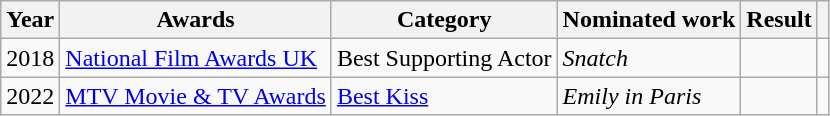<table class="wikitable">
<tr>
<th scope="col">Year</th>
<th scope="col">Awards</th>
<th scope="col">Category</th>
<th scope="col">Nominated work</th>
<th scope="col">Result</th>
<th scope="col"></th>
</tr>
<tr>
<td>2018</td>
<td><a href='#'>National Film Awards UK</a></td>
<td>Best Supporting Actor</td>
<td><em>Snatch</em></td>
<td></td>
<td style="text-align:center;"></td>
</tr>
<tr>
<td>2022</td>
<td><a href='#'>MTV Movie & TV Awards</a></td>
<td><a href='#'>Best Kiss</a> </td>
<td><em>Emily in Paris</em></td>
<td></td>
<td style="text-align:center;"></td>
</tr>
</table>
